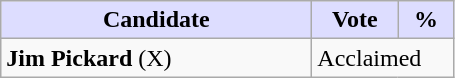<table class="wikitable">
<tr>
<th style="background:#ddf; width:200px;">Candidate</th>
<th style="background:#ddf; width:50px;">Vote</th>
<th style="background:#ddf; width:30px;">%</th>
</tr>
<tr>
<td><strong>Jim Pickard</strong> (X)</td>
<td colspan="2">Acclaimed</td>
</tr>
</table>
